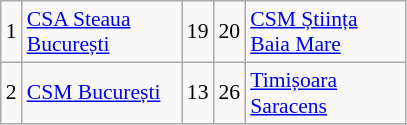<table class="wikitable gauche" cellpadding="0" cellspacing="0" style="font-size:90%;">
<tr>
<td>1</td>
<td width="100px"><a href='#'>CSA Steaua București</a></td>
<td>19</td>
<td>20</td>
<td width="100px"><a href='#'>CSM Știința Baia Mare</a></td>
</tr>
<tr>
<td>2</td>
<td><a href='#'>CSM București</a></td>
<td>13</td>
<td>26</td>
<td><a href='#'>Timișoara Saracens</a></td>
</tr>
</table>
